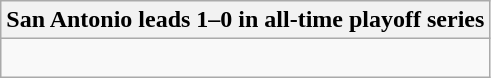<table class="wikitable collapsible collapsed">
<tr>
<th>San Antonio leads 1–0 in all-time playoff series</th>
</tr>
<tr>
<td><br></td>
</tr>
</table>
